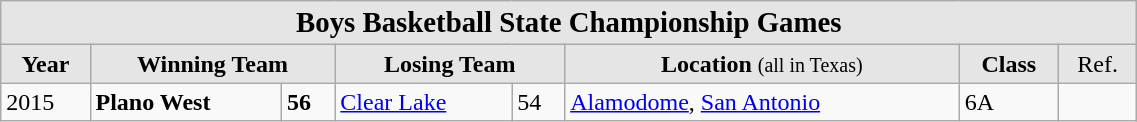<table class="wikitable" style="width:60%;">
<tr>
<td colspan="8"  style="text-align:center; background:#e5e5e5;"><big><strong>Boys Basketball State Championship Games</strong></big></td>
</tr>
<tr style="text-align:center; background:#e5e5e5;">
<td><strong>Year</strong></td>
<td colspan="2"><strong>Winning Team</strong></td>
<td colspan="2"><strong>Losing Team</strong></td>
<td><strong>Location</strong> <small>(all in Texas)</small></td>
<td><strong>Class</strong></td>
<td>Ref.</td>
</tr>
<tr>
<td>2015</td>
<td><strong>Plano West</strong></td>
<td><strong>56</strong></td>
<td><a href='#'>Clear Lake</a></td>
<td>54</td>
<td><a href='#'>Alamodome</a>, <a href='#'>San Antonio</a></td>
<td>6A</td>
<td></td>
</tr>
</table>
